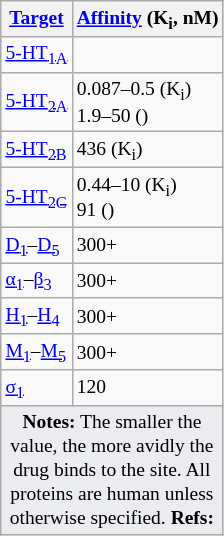<table class="wikitable floatleft sortable" style="font-size:small;">
<tr>
<th data-sort-type=number><a href='#'>Target</a></th>
<th><a href='#'>Affinity</a> (K<sub>i</sub>, nM)</th>
</tr>
<tr>
<td><a href='#'>5-HT<sub>1A</sub></a></td>
<td></td>
</tr>
<tr>
<td><a href='#'>5-HT<sub>2A</sub></a></td>
<td>0.087–0.5 (K<sub>i</sub>)<br>1.9–50 ()</td>
</tr>
<tr>
<td><a href='#'>5-HT<sub>2B</sub></a></td>
<td>436 (K<sub>i</sub>)</td>
</tr>
<tr>
<td><a href='#'>5-HT<sub>2C</sub></a></td>
<td>0.44–10 (K<sub>i</sub>)<br>91 ()</td>
</tr>
<tr>
<td><a href='#'>D<sub>1</sub></a>–<a href='#'>D<sub>5</sub></a></td>
<td>300+</td>
</tr>
<tr>
<td><a href='#'>α<sub>1</sub></a>–<a href='#'>β<sub>3</sub></a></td>
<td>300+</td>
</tr>
<tr>
<td><a href='#'>H<sub>1</sub></a>–<a href='#'>H<sub>4</sub></a></td>
<td>300+ </td>
</tr>
<tr>
<td><a href='#'>M<sub>1</sub></a>–<a href='#'>M<sub>5</sub></a></td>
<td>300+</td>
</tr>
<tr>
<td><a href='#'>σ<sub>1</sub></a></td>
<td>120</td>
</tr>
<tr class="sortbottom">
<td colspan="2" style="width: 1px; background-color:#eaecf0; text-align: center;"><strong>Notes:</strong> The smaller the value, the more avidly the drug binds to the site. All proteins are human unless otherwise specified. <strong>Refs:</strong> </td>
</tr>
</table>
